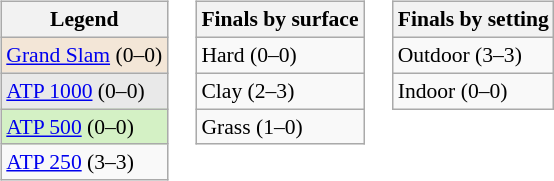<table>
<tr valign=top>
<td><br><table class="wikitable" style=font-size:90%>
<tr>
<th>Legend</th>
</tr>
<tr style="background:#f3e6d7;">
<td><a href='#'>Grand Slam</a> (0–0)</td>
</tr>
<tr style="background:#e9e9e9;">
<td><a href='#'>ATP 1000</a> (0–0)</td>
</tr>
<tr style="background:#d4f1c5;">
<td><a href='#'>ATP 500</a> (0–0)</td>
</tr>
<tr>
<td><a href='#'>ATP 250</a> (3–3)</td>
</tr>
</table>
</td>
<td><br><table class="wikitable" style=font-size:90%>
<tr>
<th>Finals by surface</th>
</tr>
<tr>
<td>Hard (0–0)</td>
</tr>
<tr>
<td>Clay (2–3)</td>
</tr>
<tr>
<td>Grass (1–0)</td>
</tr>
</table>
</td>
<td><br><table class="wikitable" style=font-size:90%>
<tr>
<th>Finals by setting</th>
</tr>
<tr>
<td>Outdoor (3–3)</td>
</tr>
<tr>
<td>Indoor (0–0)</td>
</tr>
</table>
</td>
</tr>
</table>
